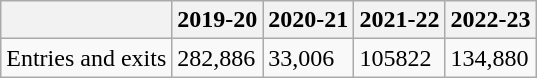<table class="wikitable">
<tr>
<th></th>
<th>2019-20</th>
<th>2020-21</th>
<th>2021-22</th>
<th>2022-23</th>
</tr>
<tr>
<td>Entries and exits</td>
<td>282,886</td>
<td>33,006</td>
<td>105822</td>
<td>134,880</td>
</tr>
</table>
